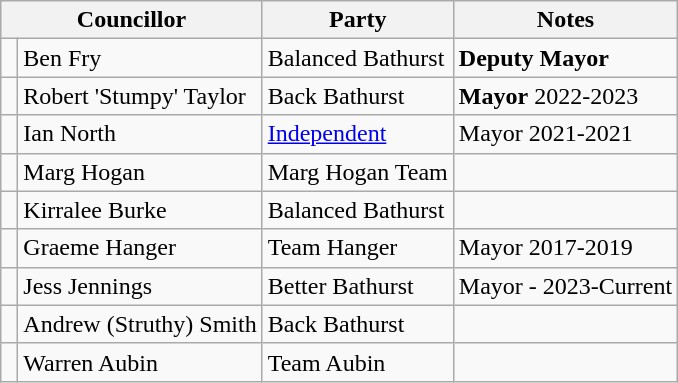<table class="wikitable">
<tr>
<th colspan="2">Councillor</th>
<th>Party</th>
<th>Notes</th>
</tr>
<tr>
<td> </td>
<td>Ben Fry</td>
<td>Balanced Bathurst</td>
<td><strong>Deputy Mayor</strong></td>
</tr>
<tr>
<td> </td>
<td>Robert 'Stumpy' Taylor</td>
<td>Back Bathurst</td>
<td><strong>Mayor</strong> 2022-2023</td>
</tr>
<tr>
<td> </td>
<td>Ian North</td>
<td><a href='#'>Independent</a></td>
<td>Mayor 2021-2021</td>
</tr>
<tr>
<td> </td>
<td>Marg Hogan</td>
<td>Marg Hogan Team</td>
<td></td>
</tr>
<tr>
<td> </td>
<td>Kirralee Burke</td>
<td>Balanced Bathurst</td>
<td></td>
</tr>
<tr>
<td> </td>
<td>Graeme Hanger </td>
<td>Team Hanger</td>
<td>Mayor 2017-2019</td>
</tr>
<tr>
<td> </td>
<td>Jess Jennings</td>
<td>Better Bathurst</td>
<td>Mayor - 2023-Current</td>
</tr>
<tr>
<td> </td>
<td>Andrew (Struthy) Smith</td>
<td>Back Bathurst</td>
<td></td>
</tr>
<tr>
<td> </td>
<td>Warren Aubin</td>
<td>Team Aubin</td>
<td></td>
</tr>
</table>
